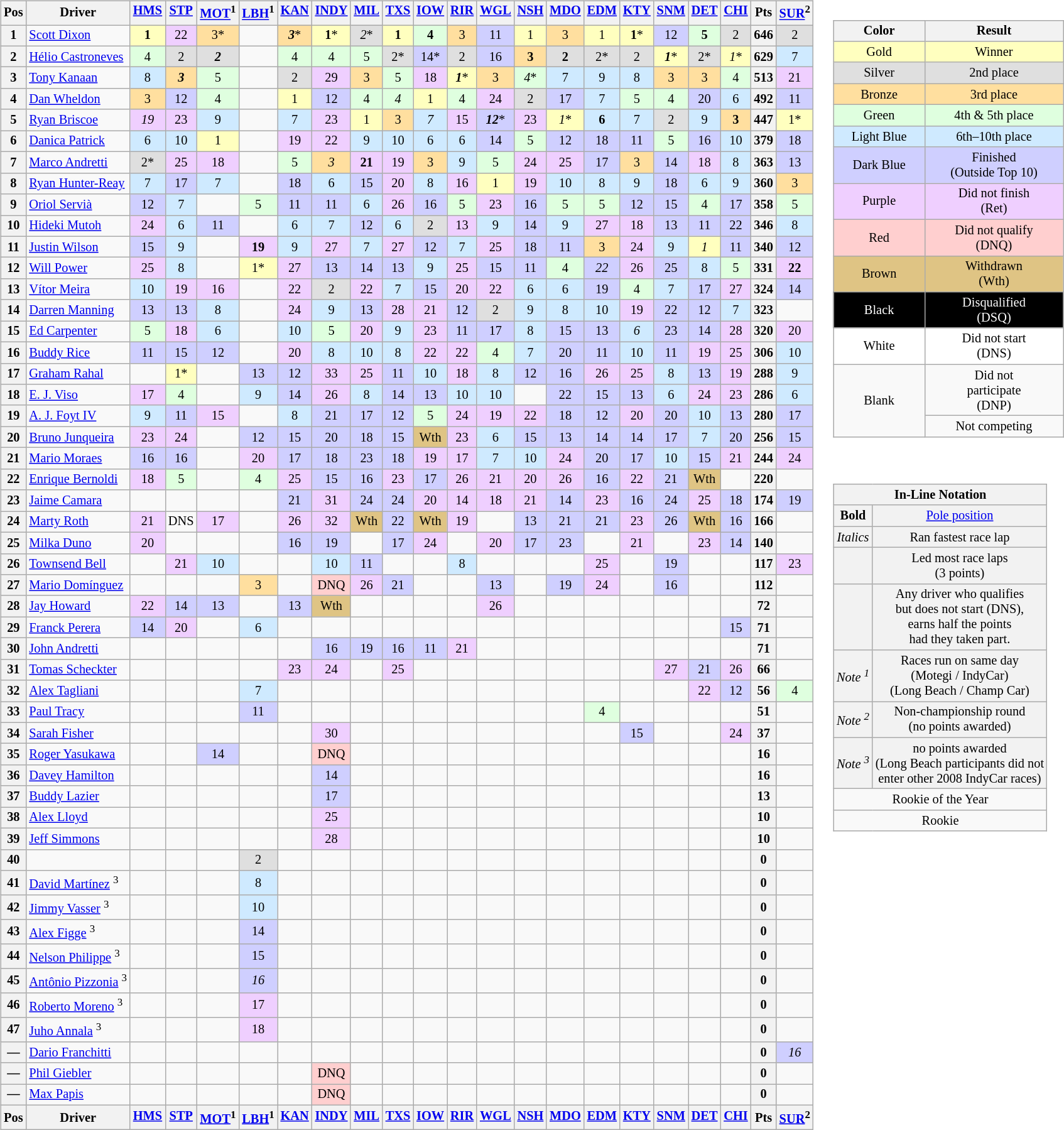<table>
<tr>
<td><br><table class="wikitable" style="font-size: 85%">
<tr valign="top">
<th valign="middle">Pos</th>
<th valign="middle">Driver</th>
<th><a href='#'>HMS</a></th>
<th><a href='#'>STP</a></th>
<th><a href='#'>MOT</a><sup>1</sup></th>
<th><a href='#'>LBH</a><sup>1</sup></th>
<th><a href='#'>KAN</a></th>
<th><a href='#'>INDY</a></th>
<th><a href='#'>MIL</a></th>
<th><a href='#'>TXS</a></th>
<th><a href='#'>IOW</a></th>
<th><a href='#'>RIR</a></th>
<th><a href='#'>WGL</a></th>
<th><a href='#'>NSH</a></th>
<th><a href='#'>MDO</a></th>
<th><a href='#'>EDM</a></th>
<th><a href='#'>KTY</a></th>
<th><a href='#'>SNM</a></th>
<th><a href='#'>DET</a></th>
<th><a href='#'>CHI</a></th>
<th valign="middle">Pts</th>
<th><a href='#'>SUR</a><sup>2</sup></th>
</tr>
<tr>
<th>1</th>
<td> <a href='#'>Scott Dixon</a></td>
<td style="background:#ffffbf; text-align:center;"><strong>1</strong></td>
<td style="background:#efcfff; text-align:center;">22</td>
<td style="background:#ffdf9f; text-align:center;">3*</td>
<td></td>
<td style="background:#ffdf9f; text-align:center;"><strong><em>3</em></strong>*</td>
<td style="background:#ffffbf; text-align:center;"><strong>1</strong>*</td>
<td style="background:#dfdfdf; text-align:center;"><em>2</em>*</td>
<td style="background:#ffffbf; text-align:center;"><strong>1</strong></td>
<td style="background:#dfffdf; text-align:center;"><strong>4</strong></td>
<td style="background:#ffdf9f; text-align:center;">3</td>
<td style="background:#cfcfff; text-align:center;">11</td>
<td style="background:#ffffbf; text-align:center;">1</td>
<td style="background:#ffdf9f; text-align:center;">3</td>
<td style="background:#ffffbf; text-align:center;">1</td>
<td style="background:#ffffbf; text-align:center;"><strong>1</strong>*</td>
<td style="background:#cfcfff; text-align:center;">12</td>
<td style="background:#dfffdf; text-align:center;"><strong>5</strong></td>
<td style="background:#dfdfdf; text-align:center;">2</td>
<th>646</th>
<td style="background:#dfdfdf; text-align:center;">2</td>
</tr>
<tr>
<th>2</th>
<td> <a href='#'>Hélio Castroneves</a></td>
<td style="background:#dfffdf; text-align:center;">4</td>
<td style="background:#dfdfdf; text-align:center;">2</td>
<td style="background:#dfdfdf; text-align:center;"><strong><em>2</em></strong></td>
<td></td>
<td style="background:#dfffdf; text-align:center;">4</td>
<td style="background:#dfffdf; text-align:center;">4</td>
<td style="background:#dfffdf; text-align:center;">5</td>
<td style="background:#dfdfdf; text-align:center;">2*</td>
<td style="background:#cfcfff; text-align:center;">14*</td>
<td style="background:#dfdfdf; text-align:center;">2</td>
<td style="background:#cfcfff; text-align:center;">16</td>
<td style="background:#ffdf9f; text-align:center;"><strong>3</strong></td>
<td style="background:#dfdfdf; text-align:center;"><strong>2</strong></td>
<td style="background:#dfdfdf; text-align:center;">2*</td>
<td style="background:#dfdfdf; text-align:center;">2</td>
<td style="background:#ffffbf; text-align:center;"><strong><em>1</em></strong>*</td>
<td style="background:#dfdfdf; text-align:center;">2*</td>
<td style="background:#ffffbf; text-align:center;"><em>1</em>*</td>
<th>629</th>
<td style="background:#cfeaff; text-align:center;">7</td>
</tr>
<tr>
<th>3</th>
<td> <a href='#'>Tony Kanaan</a></td>
<td style="background:#cfeaff; text-align:center;">8</td>
<td style="background:#ffdf9f; text-align:center;"><strong><em>3</em></strong></td>
<td style="background:#dfffdf; text-align:center;">5</td>
<td></td>
<td style="background:#dfdfdf; text-align:center;">2</td>
<td style="background:#efcfff; text-align:center;">29</td>
<td style="background:#ffdf9f; text-align:center;">3</td>
<td style="background:#dfffdf; text-align:center;">5</td>
<td style="background:#efcfff; text-align:center;">18</td>
<td style="background:#ffffbf; text-align:center;"><strong><em>1</em></strong>*</td>
<td style="background:#ffdf9f; text-align:center;">3</td>
<td style="background:#dfffdf; text-align:center;"><em>4</em>*</td>
<td style="background:#cfeaff; text-align:center;">7</td>
<td style="background:#cfeaff; text-align:center;">9</td>
<td style="background:#cfeaff; text-align:center;">8</td>
<td style="background:#ffdf9f; text-align:center;">3</td>
<td style="background:#ffdf9f; text-align:center;">3</td>
<td style="background:#dfffdf; text-align:center;">4</td>
<th>513</th>
<td style="background:#efcfff; text-align:center;">21</td>
</tr>
<tr>
<th>4</th>
<td> <a href='#'>Dan Wheldon</a></td>
<td style="background:#ffdf9f; text-align:center;">3</td>
<td style="background:#cfcfff; text-align:center;">12</td>
<td style="background:#dfffdf; text-align:center;">4</td>
<td></td>
<td style="background:#ffffbf; text-align:center;">1</td>
<td style="background:#cfcfff; text-align:center;">12</td>
<td style="background:#dfffdf; text-align:center;">4</td>
<td style="background:#dfffdf; text-align:center;"><em>4</em></td>
<td style="background:#ffffbf; text-align:center;">1</td>
<td style="background:#dfffdf; text-align:center;">4</td>
<td style="background:#efcfff; text-align:center;">24</td>
<td style="background:#dfdfdf; text-align:center;">2</td>
<td style="background:#cfcfff; text-align:center;">17</td>
<td style="background:#cfeaff; text-align:center;">7</td>
<td style="background:#dfffdf; text-align:center;">5</td>
<td style="background:#dfffdf; text-align:center;">4</td>
<td style="background:#cfcfff; text-align:center;">20</td>
<td style="background:#cfeaff; text-align:center;">6</td>
<th>492</th>
<td style="background:#cfcfff; text-align:center;">11</td>
</tr>
<tr>
<th>5</th>
<td> <a href='#'>Ryan Briscoe</a></td>
<td style="background:#efcfff; text-align:center;"><em>19</em></td>
<td style="background:#efcfff; text-align:center;">23</td>
<td style="background:#cfeaff; text-align:center;">9</td>
<td></td>
<td style="background:#cfeaff; text-align:center;">7</td>
<td style="background:#efcfff; text-align:center;">23</td>
<td style="background:#ffffbf; text-align:center;">1</td>
<td style="background:#ffdf9f; text-align:center;">3</td>
<td style="background:#cfeaff; text-align:center;"><em>7</em></td>
<td style="background:#efcfff; text-align:center;">15</td>
<td style="background:#cfcfff; text-align:center;"><strong><em>12</em></strong>*</td>
<td style="background:#efcfff; text-align:center;">23</td>
<td style="background:#ffffbf; text-align:center;"><em>1</em>*</td>
<td style="background:#cfeaff; text-align:center;"><strong>6</strong></td>
<td style="background:#cfeaff; text-align:center;">7</td>
<td style="background:#dfdfdf; text-align:center;">2</td>
<td style="background:#cfeaff; text-align:center;">9</td>
<td style="background:#ffdf9f; text-align:center;"><strong>3</strong></td>
<th>447</th>
<td style="background:#ffffbf; text-align:center;">1*</td>
</tr>
<tr>
<th>6</th>
<td> <a href='#'>Danica Patrick</a></td>
<td style="background:#cfeaff; text-align:center;">6</td>
<td style="background:#cfeaff; text-align:center;">10</td>
<td style="background:#ffffbf; text-align:center;">1</td>
<td></td>
<td style="background:#efcfff; text-align:center;">19</td>
<td style="background:#efcfff; text-align:center;">22</td>
<td style="background:#cfeaff; text-align:center;">9</td>
<td style="background:#cfeaff; text-align:center;">10</td>
<td style="background:#cfeaff; text-align:center;">6</td>
<td style="background:#cfeaff; text-align:center;">6</td>
<td style="background:#cfcfff; text-align:center;">14</td>
<td style="background:#dfffdf; text-align:center;">5</td>
<td style="background:#cfcfff; text-align:center;">12</td>
<td style="background:#cfcfff; text-align:center;">18</td>
<td style="background:#cfcfff; text-align:center;">11</td>
<td style="background:#dfffdf; text-align:center;">5</td>
<td style="background:#cfcfff; text-align:center;">16</td>
<td style="background:#cfeaff; text-align:center;">10</td>
<th>379</th>
<td style="background:#cfcfff; text-align:center;">18</td>
</tr>
<tr>
<th>7</th>
<td> <a href='#'>Marco Andretti</a></td>
<td style="background:#dfdfdf; text-align:center;">2*</td>
<td style="background:#efcfff; text-align:center;">25</td>
<td style="background:#efcfff; text-align:center;">18</td>
<td></td>
<td style="background:#dfffdf; text-align:center;">5</td>
<td style="background:#ffdf9f; text-align:center;"><em>3</em></td>
<td style="background:#efcfff; text-align:center;"><strong>21</strong></td>
<td style="background:#efcfff; text-align:center;">19</td>
<td style="background:#ffdf9f; text-align:center;">3</td>
<td style="background:#cfeaff; text-align:center;">9</td>
<td style="background:#dfffdf; text-align:center;">5</td>
<td style="background:#efcfff; text-align:center;">24</td>
<td style="background:#efcfff; text-align:center;">25</td>
<td style="background:#cfcfff; text-align:center;">17</td>
<td style="background:#ffdf9f; text-align:center;">3</td>
<td style="background:#cfcfff; text-align:center;">14</td>
<td style="background:#efcfff; text-align:center;">18</td>
<td style="background:#cfeaff; text-align:center;">8</td>
<th>363</th>
<td style="background:#cfcfff; text-align:center;">13</td>
</tr>
<tr>
<th>8</th>
<td> <a href='#'>Ryan Hunter-Reay</a></td>
<td style="background:#cfeaff; text-align:center;">7</td>
<td style="background:#cfcfff; text-align:center;">17</td>
<td style="background:#cfeaff; text-align:center;">7</td>
<td></td>
<td style="background:#cfcfff; text-align:center;">18</td>
<td style="background:#cfeaff; text-align:center;">6</td>
<td style="background:#cfcfff; text-align:center;">15</td>
<td style="background:#efcfff; text-align:center;">20</td>
<td style="background:#cfeaff; text-align:center;">8</td>
<td style="background:#efcfff; text-align:center;">16</td>
<td style="background:#ffffbf; text-align:center;">1</td>
<td style="background:#efcfff; text-align:center;">19</td>
<td style="background:#cfeaff; text-align:center;">10</td>
<td style="background:#cfeaff; text-align:center;">8</td>
<td style="background:#cfeaff; text-align:center;">9</td>
<td style="background:#cfcfff; text-align:center;">18</td>
<td style="background:#cfeaff; text-align:center;">6</td>
<td style="background:#cfeaff; text-align:center;">9</td>
<th>360</th>
<td style="background:#ffdf9f; text-align:center;">3</td>
</tr>
<tr>
<th>9</th>
<td> <a href='#'>Oriol Servià</a></td>
<td style="background:#cfcfff; text-align:center;">12</td>
<td style="background:#cfeaff; text-align:center;">7</td>
<td></td>
<td style="background:#dfffdf; text-align:center;">5</td>
<td style="background:#cfcfff; text-align:center;">11</td>
<td style="background:#cfcfff; text-align:center;">11</td>
<td style="background:#cfeaff; text-align:center;">6</td>
<td style="background:#efcfff; text-align:center;">26</td>
<td style="background:#cfcfff; text-align:center;">16</td>
<td style="background:#dfffdf; text-align:center;">5</td>
<td style="background:#efcfff; text-align:center;">23</td>
<td style="background:#cfcfff; text-align:center;">16</td>
<td style="background:#dfffdf; text-align:center;">5</td>
<td style="background:#dfffdf; text-align:center;">5</td>
<td style="background:#cfcfff; text-align:center;">12</td>
<td style="background:#cfcfff; text-align:center;">15</td>
<td style="background:#dfffdf; text-align:center;">4</td>
<td style="background:#cfcfff; text-align:center;">17</td>
<th>358</th>
<td style="background:#dfffdf; text-align:center;">5</td>
</tr>
<tr>
<th>10</th>
<td> <a href='#'>Hideki Mutoh</a> </td>
<td style="background:#efcfff; text-align:center;">24</td>
<td style="background:#cfeaff; text-align:center;">6</td>
<td style="background:#cfcfff; text-align:center;">11</td>
<td></td>
<td style="background:#cfeaff; text-align:center;">6</td>
<td style="background:#cfeaff; text-align:center;">7</td>
<td style="background:#cfcfff; text-align:center;">12</td>
<td style="background:#cfeaff; text-align:center;">6</td>
<td style="background:#dfdfdf; text-align:center;">2</td>
<td style="background:#efcfff; text-align:center;">13</td>
<td style="background:#cfeaff; text-align:center;">9</td>
<td style="background:#cfcfff; text-align:center;">14</td>
<td style="background:#cfeaff; text-align:center;">9</td>
<td style="background:#efcfff; text-align:center;">27</td>
<td style="background:#efcfff; text-align:center;">18</td>
<td style="background:#cfcfff; text-align:center;">13</td>
<td style="background:#cfcfff; text-align:center;">11</td>
<td style="background:#cfcfff; text-align:center;">22</td>
<th>346</th>
<td style="background:#cfeaff; text-align:center;">8</td>
</tr>
<tr>
<th>11</th>
<td> <a href='#'>Justin Wilson</a> </td>
<td style="background:#cfcfff; text-align:center;">15</td>
<td style="background:#cfeaff; text-align:center;">9</td>
<td></td>
<td style="background:#efcfff; text-align:center;"><strong>19</strong></td>
<td style="background:#cfeaff; text-align:center;">9</td>
<td style="background:#efcfff; text-align:center;">27</td>
<td style="background:#cfeaff; text-align:center;">7</td>
<td style="background:#efcfff; text-align:center;">27</td>
<td style="background:#cfcfff; text-align:center;">12</td>
<td style="background:#cfeaff; text-align:center;">7</td>
<td style="background:#efcfff; text-align:center;">25</td>
<td style="background:#cfcfff; text-align:center;">18</td>
<td style="background:#cfcfff; text-align:center;">11</td>
<td style="background:#ffdf9f; text-align:center;">3</td>
<td style="background:#efcfff; text-align:center;">24</td>
<td style="background:#cfeaff; text-align:center;">9</td>
<td style="background:#ffffbf; text-align:center;"><em>1</em></td>
<td style="background:#cfcfff; text-align:center;">11</td>
<th>340</th>
<td style="background:#cfcfff; text-align:center;">12</td>
</tr>
<tr>
<th>12</th>
<td> <a href='#'>Will Power</a> </td>
<td style="background:#efcfff; text-align:center;">25</td>
<td style="background:#cfeaff; text-align:center;">8</td>
<td></td>
<td style="background:#ffffbf; text-align:center;">1*</td>
<td style="background:#efcfff; text-align:center;">27</td>
<td style="background:#cfcfff; text-align:center;">13</td>
<td style="background:#cfcfff; text-align:center;">14</td>
<td style="background:#cfcfff; text-align:center;">13</td>
<td style="background:#cfeaff; text-align:center;">9</td>
<td style="background:#efcfff; text-align:center;">25</td>
<td style="background:#cfcfff; text-align:center;">15</td>
<td style="background:#cfcfff; text-align:center;">11</td>
<td style="background:#dfffdf; text-align:center;">4</td>
<td style="background:#cfcfff; text-align:center;"><em>22</em></td>
<td style="background:#efcfff; text-align:center;">26</td>
<td style="background:#cfcfff; text-align:center;">25</td>
<td style="background:#cfeaff; text-align:center;">8</td>
<td style="background:#dfffdf; text-align:center;">5</td>
<th>331</th>
<td style="background:#efcfff; text-align:center;"><strong>22</strong></td>
</tr>
<tr>
<th>13</th>
<td> <a href='#'>Vítor Meira</a></td>
<td style="background:#cfeaff; text-align:center;">10</td>
<td style="background:#efcfff; text-align:center;">19</td>
<td style="background:#efcfff; text-align:center;">16</td>
<td></td>
<td style="background:#efcfff; text-align:center;">22</td>
<td style="background:#dfdfdf; text-align:center;">2</td>
<td style="background:#efcfff; text-align:center;">22</td>
<td style="background:#cfeaff; text-align:center;">7</td>
<td style="background:#cfcfff; text-align:center;">15</td>
<td style="background:#efcfff; text-align:center;">20</td>
<td style="background:#efcfff; text-align:center;">22</td>
<td style="background:#cfeaff; text-align:center;">6</td>
<td style="background:#cfeaff; text-align:center;">6</td>
<td style="background:#cfcfff; text-align:center;">19</td>
<td style="background:#dfffdf; text-align:center;">4</td>
<td style="background:#cfeaff; text-align:center;">7</td>
<td style="background:#cfcfff; text-align:center;">17</td>
<td style="background:#efcfff; text-align:center;">27</td>
<th>324</th>
<td style="background:#cfcfff; text-align:center;">14</td>
</tr>
<tr>
<th>14</th>
<td> <a href='#'>Darren Manning</a></td>
<td style="background:#cfcfff; text-align:center;">13</td>
<td style="background:#cfcfff; text-align:center;">13</td>
<td style="background:#cfeaff; text-align:center;">8</td>
<td></td>
<td style="background:#efcfff; text-align:center;">24</td>
<td style="background:#cfeaff; text-align:center;">9</td>
<td style="background:#cfcfff; text-align:center;">13</td>
<td style="background:#efcfff; text-align:center;">28</td>
<td style="background:#efcfff; text-align:center;">21</td>
<td style="background:#cfcfff; text-align:center;">12</td>
<td style="background:#dfdfdf; text-align:center;">2</td>
<td style="background:#cfeaff; text-align:center;">9</td>
<td style="background:#cfeaff; text-align:center;">8</td>
<td style="background:#cfeaff; text-align:center;">10</td>
<td style="background:#efcfff; text-align:center;">19</td>
<td style="background:#cfcfff; text-align:center;">22</td>
<td style="background:#cfcfff; text-align:center;">12</td>
<td style="background:#cfeaff; text-align:center;">7</td>
<th>323</th>
<td></td>
</tr>
<tr>
<th>15</th>
<td> <a href='#'>Ed Carpenter</a></td>
<td style="background:#dfffdf; text-align:center;">5</td>
<td style="background:#efcfff; text-align:center;">18</td>
<td style="background:#cfeaff; text-align:center;">6</td>
<td></td>
<td style="background:#cfeaff; text-align:center;">10</td>
<td style="background:#dfffdf; text-align:center;">5</td>
<td style="background:#efcfff; text-align:center;">20</td>
<td style="background:#cfeaff; text-align:center;">9</td>
<td style="background:#efcfff; text-align:center;">23</td>
<td style="background:#cfcfff; text-align:center;">11</td>
<td style="background:#cfcfff; text-align:center;">17</td>
<td style="background:#cfeaff; text-align:center;">8</td>
<td style="background:#cfcfff; text-align:center;">15</td>
<td style="background:#cfcfff; text-align:center;">13</td>
<td style="background:#cfeaff; text-align:center;"><em>6</em></td>
<td style="background:#cfcfff; text-align:center;">23</td>
<td style="background:#cfcfff; text-align:center;">14</td>
<td style="background:#efcfff; text-align:center;">28</td>
<th>320</th>
<td style="background:#efcfff; text-align:center;">20</td>
</tr>
<tr>
<th>16</th>
<td> <a href='#'>Buddy Rice</a></td>
<td style="background:#cfcfff; text-align:center;">11</td>
<td style="background:#cfcfff; text-align:center;">15</td>
<td style="background:#cfcfff; text-align:center;">12</td>
<td></td>
<td style="background:#efcfff; text-align:center;">20</td>
<td style="background:#cfeaff; text-align:center;">8</td>
<td style="background:#cfeaff; text-align:center;">10</td>
<td style="background:#cfeaff; text-align:center;">8</td>
<td style="background:#efcfff; text-align:center;">22</td>
<td style="background:#efcfff; text-align:center;">22</td>
<td style="background:#dfffdf; text-align:center;">4</td>
<td style="background:#cfeaff; text-align:center;">7</td>
<td style="background:#cfcfff; text-align:center;">20</td>
<td style="background:#cfcfff; text-align:center;">11</td>
<td style="background:#cfeaff; text-align:center;">10</td>
<td style="background:#cfcfff; text-align:center;">11</td>
<td style="background:#efcfff; text-align:center;">19</td>
<td style="background:#efcfff; text-align:center;">25</td>
<th>306</th>
<td style="background:#cfeaff; text-align:center;">10</td>
</tr>
<tr>
<th>17</th>
<td> <a href='#'>Graham Rahal</a> </td>
<td></td>
<td style="background:#ffffbf; text-align:center;">1*</td>
<td></td>
<td style="background:#cfcfff; text-align:center;">13</td>
<td style="background:#cfcfff; text-align:center;">12</td>
<td style="background:#efcfff; text-align:center;">33</td>
<td style="background:#efcfff; text-align:center;">25</td>
<td style="background:#cfcfff; text-align:center;">11</td>
<td style="background:#cfeaff; text-align:center;">10</td>
<td style="background:#efcfff; text-align:center;">18</td>
<td style="background:#cfeaff; text-align:center;">8</td>
<td style="background:#cfcfff; text-align:center;">12</td>
<td style="background:#cfcfff; text-align:center;">16</td>
<td style="background:#efcfff; text-align:center;">26</td>
<td style="background:#efcfff; text-align:center;">25</td>
<td style="background:#cfeaff; text-align:center;">8</td>
<td style="background:#cfcfff; text-align:center;">13</td>
<td style="background:#efcfff; text-align:center;">19</td>
<th>288</th>
<td style="background:#cfeaff; text-align:center;">9</td>
</tr>
<tr>
<th>18</th>
<td> <a href='#'>E. J. Viso</a> </td>
<td style="background:#efcfff; text-align:center;">17</td>
<td style="background:#dfffdf; text-align:center;">4</td>
<td></td>
<td style="background:#cfeaff; text-align:center;">9</td>
<td style="background:#cfcfff; text-align:center;">14</td>
<td style="background:#efcfff; text-align:center;">26</td>
<td style="background:#cfeaff; text-align:center;">8</td>
<td style="background:#cfcfff; text-align:center;">14</td>
<td style="background:#cfcfff; text-align:center;">13</td>
<td style="background:#cfeaff; text-align:center;">10</td>
<td style="background:#cfeaff; text-align:center;">10</td>
<td></td>
<td style="background:#cfcfff; text-align:center;">22</td>
<td style="background:#cfcfff; text-align:center;">15</td>
<td style="background:#cfcfff; text-align:center;">13</td>
<td style="background:#cfeaff; text-align:center;">6</td>
<td style="background:#efcfff; text-align:center;">24</td>
<td style="background:#efcfff; text-align:center;">23</td>
<th>286</th>
<td style="background:#cfeaff; text-align:center;">6</td>
</tr>
<tr>
<th>19</th>
<td> <a href='#'>A. J. Foyt IV</a></td>
<td style="background:#cfeaff; text-align:center;">9</td>
<td style="background:#cfcfff; text-align:center;">11</td>
<td style="background:#efcfff; text-align:center;">15</td>
<td></td>
<td style="background:#cfeaff; text-align:center;">8</td>
<td style="background:#cfcfff; text-align:center;">21</td>
<td style="background:#cfcfff; text-align:center;">17</td>
<td style="background:#cfcfff; text-align:center;">12</td>
<td style="background:#dfffdf; text-align:center;">5</td>
<td style="background:#efcfff; text-align:center;">24</td>
<td style="background:#efcfff; text-align:center;">19</td>
<td style="background:#efcfff; text-align:center;">22</td>
<td style="background:#cfcfff; text-align:center;">18</td>
<td style="background:#cfcfff; text-align:center;">12</td>
<td style="background:#efcfff; text-align:center;">20</td>
<td style="background:#cfcfff; text-align:center;">20</td>
<td style="background:#cfeaff; text-align:center;">10</td>
<td style="background:#cfcfff; text-align:center;">13</td>
<th>280</th>
<td style="background:#cfcfff; text-align:center;">17</td>
</tr>
<tr>
<th>20</th>
<td> <a href='#'>Bruno Junqueira</a></td>
<td style="background:#efcfff; text-align:center;">23</td>
<td style="background:#efcfff; text-align:center;">24</td>
<td></td>
<td style="background:#cfcfff; text-align:center;">12</td>
<td style="background:#cfcfff; text-align:center;">15</td>
<td style="background:#cfcfff; text-align:center;">20</td>
<td style="background:#cfcfff; text-align:center;">18</td>
<td style="background:#cfcfff; text-align:center;">15</td>
<td style="background:#DFC484;" align=center>Wth</td>
<td style="background:#efcfff; text-align:center;">23</td>
<td style="background:#cfeaff; text-align:center;">6</td>
<td style="background:#cfcfff; text-align:center;">15</td>
<td style="background:#cfcfff; text-align:center;">13</td>
<td style="background:#cfcfff; text-align:center;">14</td>
<td style="background:#cfcfff; text-align:center;">14</td>
<td style="background:#cfcfff; text-align:center;">17</td>
<td style="background:#cfeaff; text-align:center;">7</td>
<td style="background:#cfcfff; text-align:center;">20</td>
<th>256</th>
<td style="background:#cfcfff; text-align:center;">15</td>
</tr>
<tr>
<th>21</th>
<td> <a href='#'>Mario Moraes</a> </td>
<td style="background:#cfcfff; text-align:center;">16</td>
<td style="background:#cfcfff; text-align:center;">16</td>
<td></td>
<td style="background:#efcfff; text-align:center;">20</td>
<td style="background:#cfcfff; text-align:center;">17</td>
<td style="background:#cfcfff; text-align:center;">18</td>
<td style="background:#cfcfff; text-align:center;">23</td>
<td style="background:#cfcfff; text-align:center;">18</td>
<td style="background:#efcfff; text-align:center;">19</td>
<td style="background:#efcfff; text-align:center;">17</td>
<td style="background:#cfeaff; text-align:center;">7</td>
<td style="background:#cfeaff; text-align:center;">10</td>
<td style="background:#efcfff; text-align:center;">24</td>
<td style="background:#cfcfff; text-align:center;">20</td>
<td style="background:#cfcfff; text-align:center;">17</td>
<td style="background:#cfeaff; text-align:center;">10</td>
<td style="background:#cfcfff; text-align:center;">15</td>
<td style="background:#efcfff; text-align:center;">21</td>
<th>244</th>
<td style="background:#efcfff; text-align:center;">24</td>
</tr>
<tr>
<th>22</th>
<td> <a href='#'>Enrique Bernoldi</a> </td>
<td style="background:#efcfff; text-align:center;">18</td>
<td style="background:#dfffdf; text-align:center;">5</td>
<td></td>
<td style="background:#dfffdf; text-align:center;">4</td>
<td style="background:#efcfff; text-align:center;">25</td>
<td style="background:#cfcfff; text-align:center;">15</td>
<td style="background:#cfcfff; text-align:center;">16</td>
<td style="background:#efcfff; text-align:center;">23</td>
<td style="background:#cfcfff; text-align:center;">17</td>
<td style="background:#efcfff; text-align:center;">26</td>
<td style="background:#efcfff; text-align:center;">21</td>
<td style="background:#efcfff; text-align:center;">20</td>
<td style="background:#efcfff; text-align:center;">26</td>
<td style="background:#cfcfff; text-align:center;">16</td>
<td style="background:#efcfff; text-align:center;">22</td>
<td style="background:#cfcfff; text-align:center;">21</td>
<td style="background:#DFC484;" align=center>Wth</td>
<td></td>
<th>220</th>
<td></td>
</tr>
<tr>
<th>23</th>
<td> <a href='#'>Jaime Camara</a> </td>
<td></td>
<td></td>
<td></td>
<td></td>
<td style="background:#cfcfff; text-align:center;">21</td>
<td style="background:#efcfff; text-align:center;">31</td>
<td style="background:#cfcfff; text-align:center;">24</td>
<td style="background:#cfcfff; text-align:center;">24</td>
<td style="background:#efcfff; text-align:center;">20</td>
<td style="background:#efcfff; text-align:center;">14</td>
<td style="background:#efcfff; text-align:center;">18</td>
<td style="background:#efcfff; text-align:center;">21</td>
<td style="background:#cfcfff; text-align:center;">14</td>
<td style="background:#efcfff; text-align:center;">23</td>
<td style="background:#cfcfff; text-align:center;">16</td>
<td style="background:#cfcfff; text-align:center;">24</td>
<td style="background:#efcfff; text-align:center;">25</td>
<td style="background:#cfcfff; text-align:center;">18</td>
<th>174</th>
<td style="background:#cfcfff; text-align:center;">19</td>
</tr>
<tr>
<th>24</th>
<td> <a href='#'>Marty Roth</a></td>
<td style="background:#efcfff; text-align:center;">21</td>
<td>DNS</td>
<td style="background:#efcfff; text-align:center;">17</td>
<td></td>
<td style="background:#efcfff; text-align:center;">26</td>
<td style="background:#efcfff; text-align:center;">32</td>
<td style="background:#DFC484;" align=center>Wth</td>
<td style="background:#cfcfff; text-align:center;">22</td>
<td style="background:#DFC484;" align=center>Wth</td>
<td style="background:#efcfff; text-align:center;">19</td>
<td></td>
<td style="background:#cfcfff; text-align:center;">13</td>
<td style="background:#cfcfff; text-align:center;">21</td>
<td style="background:#cfcfff; text-align:center;">21</td>
<td style="background:#efcfff; text-align:center;">23</td>
<td style="background:#cfcfff; text-align:center;">26</td>
<td style="background:#DFC484;" align=center>Wth</td>
<td style="background:#cfcfff; text-align:center;">16</td>
<th>166</th>
<td></td>
</tr>
<tr>
<th>25</th>
<td> <a href='#'>Milka Duno</a></td>
<td style="background:#efcfff; text-align:center;">20</td>
<td></td>
<td></td>
<td></td>
<td style="background:#cfcfff; text-align:center;">16</td>
<td style="background:#cfcfff; text-align:center;">19</td>
<td></td>
<td style="background:#cfcfff; text-align:center;">17</td>
<td style="background:#efcfff; text-align:center;">24</td>
<td></td>
<td style="background:#efcfff; text-align:center;">20</td>
<td style="background:#cfcfff; text-align:center;">17</td>
<td style="background:#cfcfff; text-align:center;">23</td>
<td></td>
<td style="background:#efcfff; text-align:center;">21</td>
<td></td>
<td style="background:#efcfff; text-align:center;">23</td>
<td style="background:#cfcfff; text-align:center;">14</td>
<th>140</th>
<td></td>
</tr>
<tr>
<th>26</th>
<td> <a href='#'>Townsend Bell</a></td>
<td></td>
<td style="background:#efcfff; text-align:center;">21</td>
<td style="background:#cfeaff; text-align:center;">10</td>
<td></td>
<td></td>
<td style="background:#cfeaff; text-align:center;">10</td>
<td style="background:#cfcfff; text-align:center;">11</td>
<td></td>
<td></td>
<td style="background:#cfeaff; text-align:center;">8</td>
<td></td>
<td></td>
<td></td>
<td style="background:#efcfff; text-align:center;">25</td>
<td></td>
<td style="background:#cfcfff; text-align:center;">19</td>
<td></td>
<td></td>
<th>117</th>
<td style="background:#efcfff; text-align:center;">23</td>
</tr>
<tr>
<th>27</th>
<td> <a href='#'>Mario Domínguez</a> </td>
<td></td>
<td></td>
<td></td>
<td style="background:#ffdf9f; text-align:center;">3</td>
<td></td>
<td style="background:#ffcfcf; text-align:center;">DNQ</td>
<td style="background:#efcfff; text-align:center;">26</td>
<td style="background:#cfcfff; text-align:center;">21</td>
<td></td>
<td></td>
<td style="background:#cfcfff; text-align:center;">13</td>
<td></td>
<td style="background:#cfcfff; text-align:center;">19</td>
<td style="background:#efcfff; text-align:center;">24</td>
<td></td>
<td style="background:#cfcfff; text-align:center;">16</td>
<td></td>
<td></td>
<th>112</th>
<td></td>
</tr>
<tr>
<th>28</th>
<td> <a href='#'>Jay Howard</a> </td>
<td style="background:#efcfff; text-align:center;">22</td>
<td style="background:#cfcfff; text-align:center;">14</td>
<td style="background:#cfcfff; text-align:center;">13</td>
<td></td>
<td style="background:#cfcfff; text-align:center;">13</td>
<td style="background:#DFC484;" align=center>Wth</td>
<td></td>
<td></td>
<td></td>
<td></td>
<td style="background:#efcfff; text-align:center;">26</td>
<td></td>
<td></td>
<td></td>
<td></td>
<td></td>
<td></td>
<td></td>
<th>72</th>
<td></td>
</tr>
<tr>
<th>29</th>
<td> <a href='#'>Franck Perera</a> </td>
<td style="background:#cfcfff; text-align:center;">14</td>
<td style="background:#efcfff; text-align:center;">20</td>
<td></td>
<td style="background:#cfeaff; text-align:center;">6</td>
<td></td>
<td></td>
<td></td>
<td></td>
<td></td>
<td></td>
<td></td>
<td></td>
<td></td>
<td></td>
<td></td>
<td></td>
<td></td>
<td style="background:#cfcfff; text-align:center;">15</td>
<th>71</th>
<td></td>
</tr>
<tr>
<th>30</th>
<td> <a href='#'>John Andretti</a></td>
<td></td>
<td></td>
<td></td>
<td></td>
<td></td>
<td style="background:#cfcfff; text-align:center;">16</td>
<td style="background:#cfcfff; text-align:center;">19</td>
<td style="background:#cfcfff; text-align:center;">16</td>
<td style="background:#cfcfff; text-align:center;">11</td>
<td style="background:#efcfff; text-align:center;">21</td>
<td></td>
<td></td>
<td></td>
<td></td>
<td></td>
<td></td>
<td></td>
<td></td>
<th>71</th>
<td></td>
</tr>
<tr>
<th>31</th>
<td> <a href='#'>Tomas Scheckter</a></td>
<td></td>
<td></td>
<td></td>
<td></td>
<td style="background:#efcfff; text-align:center;">23</td>
<td style="background:#efcfff; text-align:center;">24</td>
<td></td>
<td style="background:#efcfff; text-align:center;">25</td>
<td></td>
<td></td>
<td></td>
<td></td>
<td></td>
<td></td>
<td></td>
<td style="background:#efcfff; text-align:center;">27</td>
<td style="background:#cfcfff; text-align:center;">21</td>
<td style="background:#efcfff; text-align:center;">26</td>
<th>66</th>
<td></td>
</tr>
<tr>
<th>32</th>
<td> <a href='#'>Alex Tagliani</a></td>
<td></td>
<td></td>
<td></td>
<td style="background:#cfeaff; text-align:center;">7</td>
<td></td>
<td></td>
<td></td>
<td></td>
<td></td>
<td></td>
<td></td>
<td></td>
<td></td>
<td></td>
<td></td>
<td></td>
<td style="background:#efcfff; text-align:center;">22</td>
<td style="background:#cfcfff; text-align:center;">12</td>
<th>56</th>
<td style="background:#dfffdf; text-align:center;">4</td>
</tr>
<tr>
<th>33</th>
<td> <a href='#'>Paul Tracy</a></td>
<td></td>
<td></td>
<td></td>
<td style="background:#cfcfff; text-align:center;">11</td>
<td></td>
<td></td>
<td></td>
<td></td>
<td></td>
<td></td>
<td></td>
<td></td>
<td></td>
<td style="background:#dfffdf; text-align:center;">4</td>
<td></td>
<td></td>
<td></td>
<td></td>
<th>51</th>
<td></td>
</tr>
<tr>
<th>34</th>
<td> <a href='#'>Sarah Fisher</a></td>
<td></td>
<td></td>
<td></td>
<td></td>
<td></td>
<td style="background:#efcfff; text-align:center;">30</td>
<td></td>
<td></td>
<td></td>
<td></td>
<td></td>
<td></td>
<td></td>
<td></td>
<td style="background:#cfcfff; text-align:center;">15</td>
<td></td>
<td></td>
<td style="background:#efcfff; text-align:center;">24</td>
<th>37</th>
<td></td>
</tr>
<tr>
<th>35</th>
<td> <a href='#'>Roger Yasukawa</a></td>
<td></td>
<td></td>
<td style="background:#cfcfff; text-align:center;">14</td>
<td></td>
<td></td>
<td style="background:#ffcfcf; text-align:center;">DNQ</td>
<td></td>
<td></td>
<td></td>
<td></td>
<td></td>
<td></td>
<td></td>
<td></td>
<td></td>
<td></td>
<td></td>
<td></td>
<th>16</th>
<td></td>
</tr>
<tr>
<th>36</th>
<td> <a href='#'>Davey Hamilton</a></td>
<td></td>
<td></td>
<td></td>
<td></td>
<td></td>
<td style="background:#cfcfff; text-align:center;">14</td>
<td></td>
<td></td>
<td></td>
<td></td>
<td></td>
<td></td>
<td></td>
<td></td>
<td></td>
<td></td>
<td></td>
<td></td>
<th>16</th>
<td></td>
</tr>
<tr>
<th>37</th>
<td> <a href='#'>Buddy Lazier</a></td>
<td></td>
<td></td>
<td></td>
<td></td>
<td></td>
<td style="background:#cfcfff; text-align:center;">17</td>
<td></td>
<td></td>
<td></td>
<td></td>
<td></td>
<td></td>
<td></td>
<td></td>
<td></td>
<td></td>
<td></td>
<td></td>
<th>13</th>
<td></td>
</tr>
<tr>
<th>38</th>
<td> <a href='#'>Alex Lloyd</a> </td>
<td></td>
<td></td>
<td></td>
<td></td>
<td></td>
<td style="background:#efcfff; text-align:center;">25</td>
<td></td>
<td></td>
<td></td>
<td></td>
<td></td>
<td></td>
<td></td>
<td></td>
<td></td>
<td></td>
<td></td>
<td></td>
<th>10</th>
<td></td>
</tr>
<tr>
<th>39</th>
<td> <a href='#'>Jeff Simmons</a></td>
<td></td>
<td></td>
<td></td>
<td></td>
<td></td>
<td style="background:#efcfff; text-align:center;">28</td>
<td></td>
<td></td>
<td></td>
<td></td>
<td></td>
<td></td>
<td></td>
<td></td>
<td></td>
<td></td>
<td></td>
<td></td>
<th>10</th>
<td></td>
</tr>
<tr>
<th>40</th>
<td></td>
<td></td>
<td></td>
<td></td>
<td style="background:#dfdfdf; text-align:center;">2</td>
<td></td>
<td></td>
<td></td>
<td></td>
<td></td>
<td></td>
<td></td>
<td></td>
<td></td>
<td></td>
<td></td>
<td></td>
<td></td>
<td></td>
<th>0</th>
<td></td>
</tr>
<tr>
<th>41</th>
<td> <a href='#'>David Martínez</a> <sup>3</sup> </td>
<td></td>
<td></td>
<td></td>
<td style="background:#cfeaff; text-align:center;">8</td>
<td></td>
<td></td>
<td></td>
<td></td>
<td></td>
<td></td>
<td></td>
<td></td>
<td></td>
<td></td>
<td></td>
<td></td>
<td></td>
<td></td>
<th>0</th>
<td></td>
</tr>
<tr>
<th>42</th>
<td> <a href='#'>Jimmy Vasser</a> <sup>3</sup></td>
<td></td>
<td></td>
<td></td>
<td style="background:#cfeaff; text-align:center;">10</td>
<td></td>
<td></td>
<td></td>
<td></td>
<td></td>
<td></td>
<td></td>
<td></td>
<td></td>
<td></td>
<td></td>
<td></td>
<td></td>
<td></td>
<th>0</th>
<td></td>
</tr>
<tr>
<th>43</th>
<td> <a href='#'>Alex Figge</a> <sup>3</sup> </td>
<td></td>
<td></td>
<td></td>
<td style="background:#cfcfff; text-align:center;">14</td>
<td></td>
<td></td>
<td></td>
<td></td>
<td></td>
<td></td>
<td></td>
<td></td>
<td></td>
<td></td>
<td></td>
<td></td>
<td></td>
<td></td>
<th>0</th>
<td></td>
</tr>
<tr>
<th>44</th>
<td> <a href='#'>Nelson Philippe</a> <sup>3</sup> </td>
<td></td>
<td></td>
<td></td>
<td style="background:#cfcfff; text-align:center;">15</td>
<td></td>
<td></td>
<td></td>
<td></td>
<td></td>
<td></td>
<td></td>
<td></td>
<td></td>
<td></td>
<td></td>
<td></td>
<td></td>
<td></td>
<th>0</th>
<td></td>
</tr>
<tr>
<th>45</th>
<td> <a href='#'>Antônio Pizzonia</a> <sup>3</sup> </td>
<td></td>
<td></td>
<td></td>
<td style="background:#cfcfff; text-align:center;"><em>16</em></td>
<td></td>
<td></td>
<td></td>
<td></td>
<td></td>
<td></td>
<td></td>
<td></td>
<td></td>
<td></td>
<td></td>
<td></td>
<td></td>
<td></td>
<th>0</th>
<td></td>
</tr>
<tr>
<th>46</th>
<td> <a href='#'>Roberto Moreno</a> <sup>3</sup></td>
<td></td>
<td></td>
<td></td>
<td style="background:#efcfff; text-align:center;">17</td>
<td></td>
<td></td>
<td></td>
<td></td>
<td></td>
<td></td>
<td></td>
<td></td>
<td></td>
<td></td>
<td></td>
<td></td>
<td></td>
<td></td>
<th>0</th>
<td></td>
</tr>
<tr>
<th>47</th>
<td> <a href='#'>Juho Annala</a> <sup>3</sup> </td>
<td></td>
<td></td>
<td></td>
<td style="background:#efcfff; text-align:center;">18</td>
<td></td>
<td></td>
<td></td>
<td></td>
<td></td>
<td></td>
<td></td>
<td></td>
<td></td>
<td></td>
<td></td>
<td></td>
<td></td>
<td></td>
<th>0</th>
<td></td>
</tr>
<tr>
<th>—</th>
<td> <a href='#'>Dario Franchitti</a></td>
<td></td>
<td></td>
<td></td>
<td></td>
<td></td>
<td></td>
<td></td>
<td></td>
<td></td>
<td></td>
<td></td>
<td></td>
<td></td>
<td></td>
<td></td>
<td></td>
<td></td>
<td></td>
<th>0</th>
<td style="background:#cfcfff; text-align:center;"><em>16</em></td>
</tr>
<tr>
<th>—</th>
<td> <a href='#'>Phil Giebler</a> </td>
<td></td>
<td></td>
<td></td>
<td></td>
<td></td>
<td style="background:#ffcfcf; text-align:center;">DNQ</td>
<td></td>
<td></td>
<td></td>
<td></td>
<td></td>
<td></td>
<td></td>
<td></td>
<td></td>
<td></td>
<td></td>
<td></td>
<th>0</th>
<td></td>
</tr>
<tr>
<th>—</th>
<td> <a href='#'>Max Papis</a></td>
<td></td>
<td></td>
<td></td>
<td></td>
<td></td>
<td style="background:#ffcfcf; text-align:center;">DNQ</td>
<td></td>
<td></td>
<td></td>
<td></td>
<td></td>
<td></td>
<td></td>
<td></td>
<td></td>
<td></td>
<td></td>
<td></td>
<th>0</th>
<td></td>
</tr>
<tr valign="top">
<th valign="middle">Pos</th>
<th valign="middle">Driver</th>
<th><a href='#'>HMS</a></th>
<th><a href='#'>STP</a></th>
<th><a href='#'>MOT</a><sup>1</sup></th>
<th><a href='#'>LBH</a><sup>1</sup></th>
<th><a href='#'>KAN</a></th>
<th><a href='#'>INDY</a></th>
<th><a href='#'>MIL</a></th>
<th><a href='#'>TXS</a></th>
<th><a href='#'>IOW</a></th>
<th><a href='#'>RIR</a></th>
<th><a href='#'>WGL</a></th>
<th><a href='#'>NSH</a></th>
<th><a href='#'>MDO</a></th>
<th><a href='#'>EDM</a></th>
<th><a href='#'>KTY</a></th>
<th><a href='#'>SNM</a></th>
<th><a href='#'>DET</a></th>
<th><a href='#'>CHI</a></th>
<th valign="middle">Pts</th>
<th><a href='#'>SUR</a><sup>2</sup></th>
</tr>
</table>
</td>
<td valign="top"><br><table>
<tr>
<td><br><table class="wikitable" style="font-size:85%; text-align:center; width: 18em">
<tr>
<th>Color</th>
<th>Result</th>
</tr>
<tr style="background:#ffffbf;">
<td>Gold</td>
<td>Winner</td>
</tr>
<tr style="background:#dfdfdf;">
<td>Silver</td>
<td>2nd place</td>
</tr>
<tr style="background:#ffdf9f;">
<td>Bronze</td>
<td>3rd place</td>
</tr>
<tr style="background:#dfffdf;">
<td>Green</td>
<td>4th & 5th place</td>
</tr>
<tr style="background:#cfeaff;">
<td>Light Blue</td>
<td>6th–10th place</td>
</tr>
<tr style="background:#cfcfff;">
<td>Dark Blue</td>
<td>Finished<br>(Outside Top 10)</td>
</tr>
<tr style="background:#efcfff;">
<td>Purple</td>
<td>Did not finish<br>(Ret)</td>
</tr>
<tr style="background:#ffcfcf;">
<td>Red</td>
<td>Did not qualify<br>(DNQ)</td>
</tr>
<tr style="background:#dfc484;">
<td>Brown</td>
<td>Withdrawn<br>(Wth)</td>
</tr>
<tr style="background:#000; color:white;">
<td>Black</td>
<td>Disqualified<br>(DSQ)</td>
</tr>
<tr style="background:#fff;">
<td>White</td>
<td>Did not start<br>(DNS)</td>
</tr>
<tr>
<td rowspan=2>Blank</td>
<td>Did not<br>participate<br>(DNP)</td>
</tr>
<tr>
<td>Not competing</td>
</tr>
</table>
</td>
</tr>
<tr>
<td><br><table style="margin-right:0; font-size:85%; text-align:center;" class="wikitable">
<tr>
<td style="background:#f2f2f2; text-align:center;" colspan="2"><strong>In-Line Notation</strong></td>
</tr>
<tr style="text-align:center; background:#f2f2f2;">
<td><strong>Bold</strong></td>
<td><a href='#'>Pole position</a></td>
</tr>
<tr style="text-align:center; background:#f2f2f2;">
<td><em>Italics</em></td>
<td>Ran fastest race lap</td>
</tr>
<tr style="text-align:center; background:#f2f2f2;">
<td></td>
<td>Led most race laps<br>(3 points)</td>
</tr>
<tr style="text-align:center; background:#f2f2f2;">
<td></td>
<td>Any driver who qualifies<br>but does not start (DNS),<br>earns half the points<br>had they taken part.</td>
</tr>
<tr style="text-align:center; background:#f2f2f2;">
<td><em>Note <sup>1</sup></em></td>
<td>Races run on same day<br>(Motegi / IndyCar)<br>(Long Beach / Champ Car)</td>
</tr>
<tr style="text-align:center; background:#f2f2f2;">
<td><em>Note <sup>2</sup></em></td>
<td>Non-championship round<br>(no points awarded)</td>
</tr>
<tr style="text-align:center; background:#f2f2f2;">
<td><em>Note <sup>3</sup></em></td>
<td>no points awarded<br>(Long Beach participants did not<br>enter other 2008 IndyCar races)</td>
</tr>
<tr>
<td style="text-align:center;" colspan="2"> Rookie of the Year</td>
</tr>
<tr>
<td style="text-align:center" colspan="2"> Rookie</td>
</tr>
</table>
</td>
</tr>
</table>
</td>
</tr>
</table>
